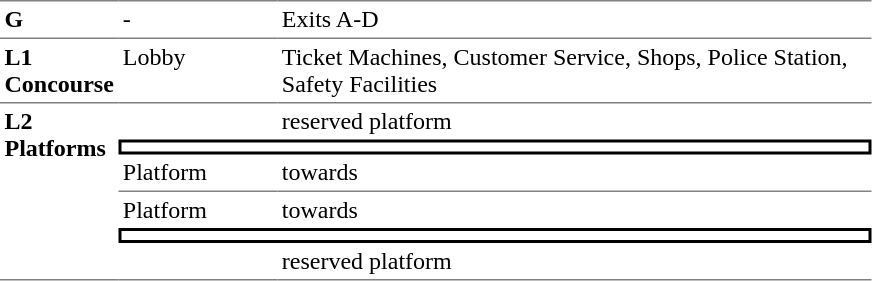<table border=0 cellspacing=0 cellpadding=3>
<tr>
<td style="border-top:solid 1px gray;" width=50 valign=top><strong>G</strong></td>
<td style="border-top:solid 1px gray;" width=100 valign=top>-</td>
<td style="border-top:solid 1px gray;" width=390 valign=top>Exits A-D</td>
</tr>
<tr>
<td style="border-bottom:solid 1px gray; border-top:solid 1px gray;" valign=top><strong>L1<br>Concourse</strong></td>
<td style="border-bottom:solid 1px gray; border-top:solid 1px gray;" valign=top>Lobby</td>
<td style="border-bottom:solid 1px gray; border-top:solid 1px gray;" valign=top>Ticket Machines, Customer Service, Shops, Police Station, Safety Facilities</td>
</tr>
<tr>
<td style="border-bottom:solid 1px gray;" rowspan=6 valign=top><strong>L2<br>Platforms</strong></td>
<td></td>
<td> reserved platform</td>
</tr>
<tr>
<td style="border-right:solid 2px black;border-left:solid 2px black;border-top:solid 2px black;border-bottom:solid 2px black;text-align:center;" colspan=2></td>
</tr>
<tr>
<td style="border-bottom:solid 1px gray;">Platform </td>
<td style="border-bottom:solid 1px gray;"> towards   </td>
</tr>
<tr>
<td>Platform </td>
<td>  towards  </td>
</tr>
<tr>
<td style="border-right:solid 2px black;border-left:solid 2px black;border-top:solid 2px black;border-bottom:solid 2px black;text-align:center;" colspan=2></td>
</tr>
<tr>
<td style="border-bottom:solid 1px gray;"></td>
<td style="border-bottom:solid 1px gray;"> reserved platform</td>
</tr>
</table>
